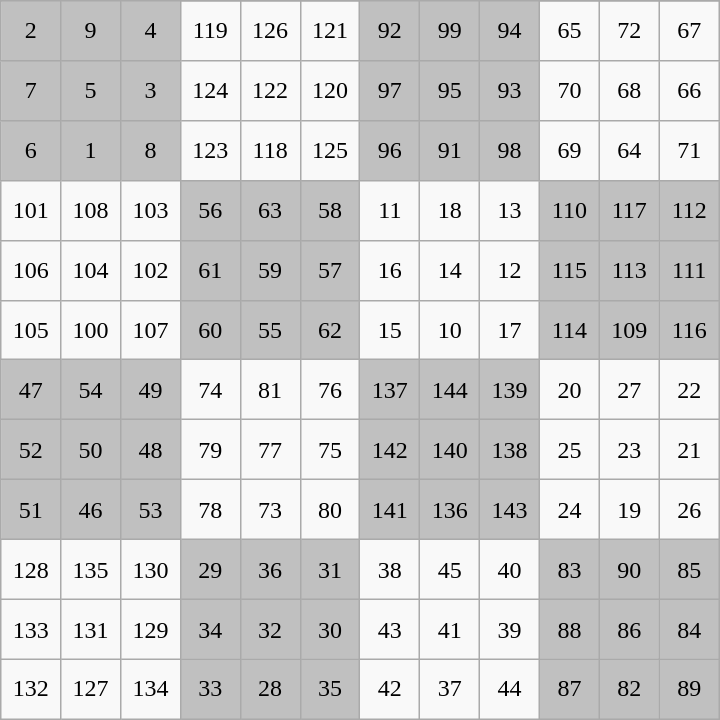<table class="wikitable" style="margin-left:auto;margin-right:auto;text-align:center;width:30em;height:30em;table-layout:fixed;">
<tr>
</tr>
<tr>
<td style="background-color: silver;">2</td>
<td style="background-color: silver;">9</td>
<td style="background-color: silver;">4</td>
<td>119</td>
<td>126</td>
<td>121</td>
<td style="background-color: silver;">92</td>
<td style="background-color: silver;">99</td>
<td style="background-color: silver;">94</td>
<td>65</td>
<td>72</td>
<td>67</td>
</tr>
<tr>
<td style="background-color: silver;">7</td>
<td style="background-color: silver;">5</td>
<td style="background-color: silver;">3</td>
<td>124</td>
<td>122</td>
<td>120</td>
<td style="background-color: silver;">97</td>
<td style="background-color: silver;">95</td>
<td style="background-color: silver;">93</td>
<td>70</td>
<td>68</td>
<td>66</td>
</tr>
<tr>
<td style="background-color: silver;">6</td>
<td style="background-color: silver;">1</td>
<td style="background-color: silver;">8</td>
<td>123</td>
<td>118</td>
<td>125</td>
<td style="background-color: silver;">96</td>
<td style="background-color: silver;">91</td>
<td style="background-color: silver;">98</td>
<td>69</td>
<td>64</td>
<td>71</td>
</tr>
<tr>
<td>101</td>
<td>108</td>
<td>103</td>
<td style="background-color: silver;">56</td>
<td style="background-color: silver;">63</td>
<td style="background-color: silver;">58</td>
<td>11</td>
<td>18</td>
<td>13</td>
<td style="background-color: silver;">110</td>
<td style="background-color: silver;">117</td>
<td style="background-color: silver;">112</td>
</tr>
<tr>
<td>106</td>
<td>104</td>
<td>102</td>
<td style="background-color: silver;">61</td>
<td style="background-color: silver;">59</td>
<td style="background-color: silver;">57</td>
<td>16</td>
<td>14</td>
<td>12</td>
<td style="background-color: silver;">115</td>
<td style="background-color: silver;">113</td>
<td style="background-color: silver;">111</td>
</tr>
<tr>
<td>105</td>
<td>100</td>
<td>107</td>
<td style="background-color: silver;">60</td>
<td style="background-color: silver;">55</td>
<td style="background-color: silver;">62</td>
<td>15</td>
<td>10</td>
<td>17</td>
<td style="background-color: silver;">114</td>
<td style="background-color: silver;">109</td>
<td style="background-color: silver;">116</td>
</tr>
<tr>
<td style="background-color: silver;">47</td>
<td style="background-color: silver;">54</td>
<td style="background-color: silver;">49</td>
<td>74</td>
<td>81</td>
<td>76</td>
<td style="background-color: silver;">137</td>
<td style="background-color: silver;">144</td>
<td style="background-color: silver;">139</td>
<td>20</td>
<td>27</td>
<td>22</td>
</tr>
<tr>
<td style="background-color: silver;">52</td>
<td style="background-color: silver;">50</td>
<td style="background-color: silver;">48</td>
<td>79</td>
<td>77</td>
<td>75</td>
<td style="background-color: silver;">142</td>
<td style="background-color: silver;">140</td>
<td style="background-color: silver;">138</td>
<td>25</td>
<td>23</td>
<td>21</td>
</tr>
<tr>
<td style="background-color: silver;">51</td>
<td style="background-color: silver;">46</td>
<td style="background-color: silver;">53</td>
<td>78</td>
<td>73</td>
<td>80</td>
<td style="background-color: silver;">141</td>
<td style="background-color: silver;">136</td>
<td style="background-color: silver;">143</td>
<td>24</td>
<td>19</td>
<td>26</td>
</tr>
<tr>
<td>128</td>
<td>135</td>
<td>130</td>
<td style="background-color: silver;">29</td>
<td style="background-color: silver;">36</td>
<td style="background-color: silver;">31</td>
<td>38</td>
<td>45</td>
<td>40</td>
<td style="background-color: silver;">83</td>
<td style="background-color: silver;">90</td>
<td style="background-color: silver;">85</td>
</tr>
<tr>
<td>133</td>
<td>131</td>
<td>129</td>
<td style="background-color: silver;">34</td>
<td style="background-color: silver;">32</td>
<td style="background-color: silver;">30</td>
<td>43</td>
<td>41</td>
<td>39</td>
<td style="background-color: silver;">88</td>
<td style="background-color: silver;">86</td>
<td style="background-color: silver;">84</td>
</tr>
<tr>
<td>132</td>
<td>127</td>
<td>134</td>
<td style="background-color: silver;">33</td>
<td style="background-color: silver;">28</td>
<td style="background-color: silver;">35</td>
<td>42</td>
<td>37</td>
<td>44</td>
<td style="background-color: silver;">87</td>
<td style="background-color: silver;">82</td>
<td style="background-color: silver;">89</td>
</tr>
</table>
